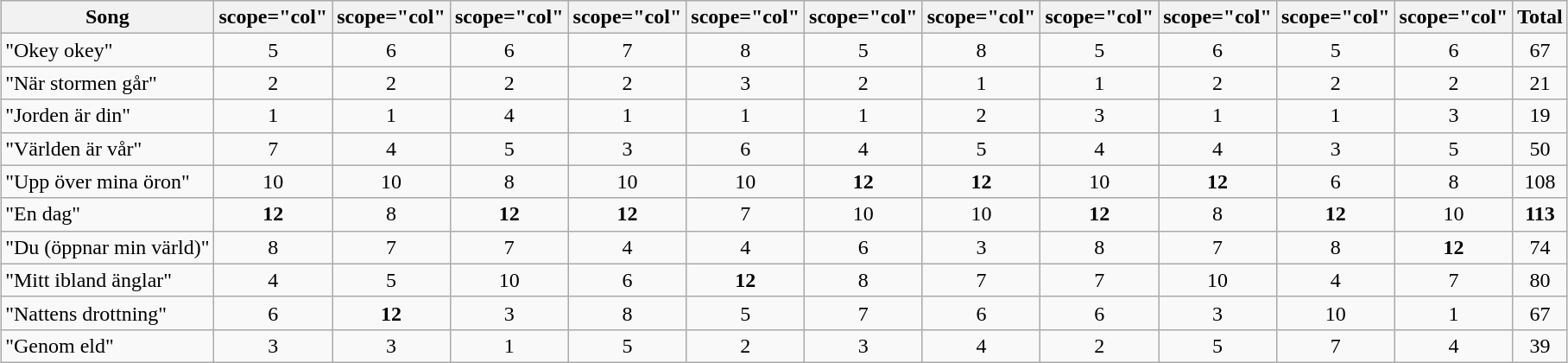<table class="wikitable plainrowheaders" style="margin: 1em auto 1em auto; text-align:center;">
<tr>
<th scope="col">Song</th>
<th>scope="col" </th>
<th>scope="col" </th>
<th>scope="col" </th>
<th>scope="col" </th>
<th>scope="col" </th>
<th>scope="col" </th>
<th>scope="col" </th>
<th>scope="col" </th>
<th>scope="col" </th>
<th>scope="col" </th>
<th>scope="col" </th>
<th scope="col">Total</th>
</tr>
<tr --->
<td align="left">"Okey okey"</td>
<td>5</td>
<td>6</td>
<td>6</td>
<td>7</td>
<td>8</td>
<td>5</td>
<td>8</td>
<td>5</td>
<td>6</td>
<td>5</td>
<td>6</td>
<td>67</td>
</tr>
<tr --->
<td align="left">"När stormen går"</td>
<td>2</td>
<td>2</td>
<td>2</td>
<td>2</td>
<td>3</td>
<td>2</td>
<td>1</td>
<td>1</td>
<td>2</td>
<td>2</td>
<td>2</td>
<td>21</td>
</tr>
<tr --->
<td align="left">"Jorden är din"</td>
<td>1</td>
<td>1</td>
<td>4</td>
<td>1</td>
<td>1</td>
<td>1</td>
<td>2</td>
<td>3</td>
<td>1</td>
<td>1</td>
<td>3</td>
<td>19</td>
</tr>
<tr --->
<td align="left">"Världen är vår"</td>
<td>7</td>
<td>4</td>
<td>5</td>
<td>3</td>
<td>6</td>
<td>4</td>
<td>5</td>
<td>4</td>
<td>4</td>
<td>3</td>
<td>5</td>
<td>50</td>
</tr>
<tr --->
<td align="left">"Upp över mina öron"</td>
<td>10</td>
<td>10</td>
<td>8</td>
<td>10</td>
<td>10</td>
<td><strong>12</strong></td>
<td><strong>12</strong></td>
<td>10</td>
<td><strong>12</strong></td>
<td>6</td>
<td>8</td>
<td>108</td>
</tr>
<tr --->
<td align="left">"En dag"</td>
<td><strong>12</strong></td>
<td>8</td>
<td><strong>12</strong></td>
<td><strong>12</strong></td>
<td>7</td>
<td>10</td>
<td>10</td>
<td><strong>12</strong></td>
<td>8</td>
<td><strong>12</strong></td>
<td>10</td>
<td><strong>113</strong></td>
</tr>
<tr --->
<td align="left">"Du (öppnar min värld)"</td>
<td>8</td>
<td>7</td>
<td>7</td>
<td>4</td>
<td>4</td>
<td>6</td>
<td>3</td>
<td>8</td>
<td>7</td>
<td>8</td>
<td><strong>12</strong></td>
<td>74</td>
</tr>
<tr --->
<td align="left">"Mitt ibland änglar"</td>
<td>4</td>
<td>5</td>
<td>10</td>
<td>6</td>
<td><strong>12</strong></td>
<td>8</td>
<td>7</td>
<td>7</td>
<td>10</td>
<td>4</td>
<td>7</td>
<td>80</td>
</tr>
<tr --->
<td align="left">"Nattens drottning"</td>
<td>6</td>
<td><strong>12</strong></td>
<td>3</td>
<td>8</td>
<td>5</td>
<td>7</td>
<td>6</td>
<td>6</td>
<td>3</td>
<td>10</td>
<td>1</td>
<td>67</td>
</tr>
<tr --->
<td align="left">"Genom eld"</td>
<td>3</td>
<td>3</td>
<td>1</td>
<td>5</td>
<td>2</td>
<td>3</td>
<td>4</td>
<td>2</td>
<td>5</td>
<td>7</td>
<td>4</td>
<td>39</td>
</tr>
</table>
